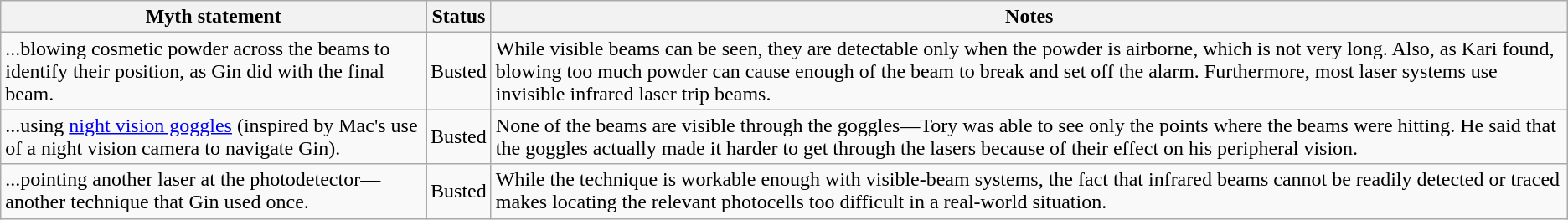<table class="wikitable plainrowheaders">
<tr>
<th>Myth statement</th>
<th>Status</th>
<th>Notes</th>
</tr>
<tr>
<td>...blowing cosmetic powder across the beams to identify their position, as Gin did with the final beam.</td>
<td><span>Busted</span></td>
<td>While visible beams can be seen, they are detectable only when the powder is airborne, which is not very long. Also, as Kari found, blowing too much powder can cause enough of the beam to break and set off the alarm. Furthermore, most laser systems use invisible infrared laser trip beams.</td>
</tr>
<tr>
<td>...using <a href='#'>night vision goggles</a> (inspired by Mac's use of a night vision camera to navigate Gin).</td>
<td><span>Busted</span></td>
<td>None of the beams are visible through the goggles—Tory was able to see only the points where the beams were hitting. He said that the goggles actually made it harder to get through the lasers because of their effect on his peripheral vision.</td>
</tr>
<tr>
<td>...pointing another laser at the photodetector—another technique that Gin used once.</td>
<td><span>Busted</span></td>
<td>While the technique is workable enough with visible-beam systems, the fact that infrared beams cannot be readily detected or traced makes locating the relevant photocells too difficult in a real-world situation.</td>
</tr>
</table>
